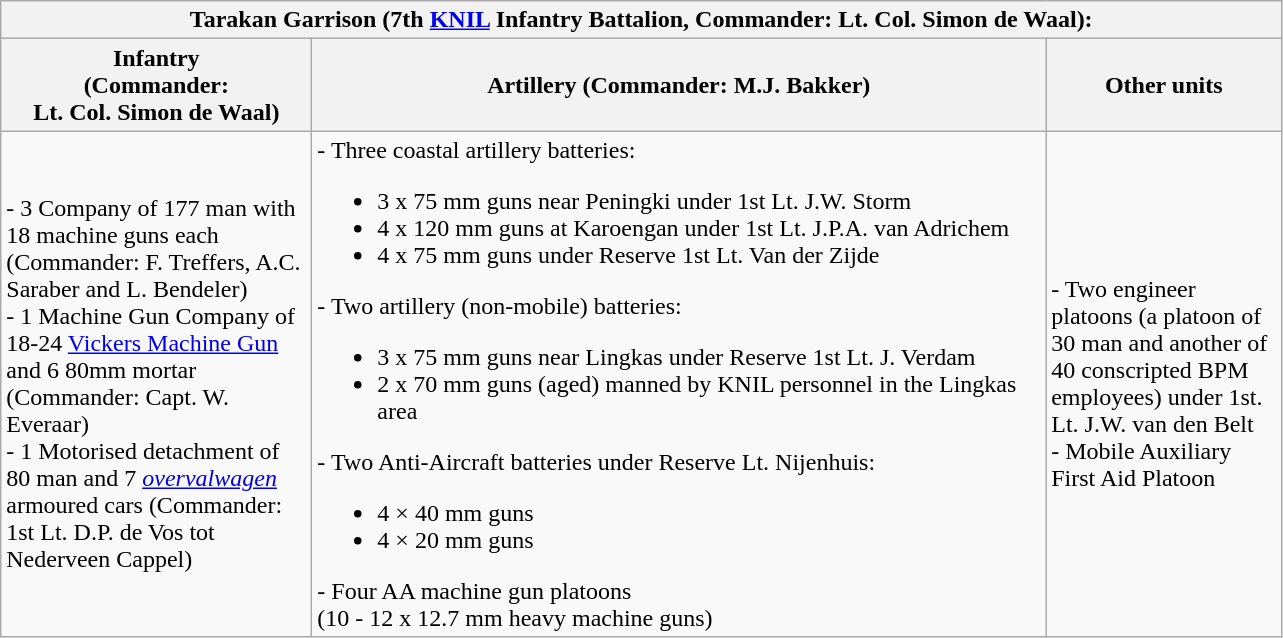<table class="wikitable" | style="width: 855px"|>
<tr>
<th colspan="3">Tarakan Garrison (7th <a href='#'>KNIL</a> Infantry Battalion, Commander: Lt. Col. Simon de Waal):</th>
</tr>
<tr>
<th>Infantry<br>(Commander:<br>Lt. Col. Simon de Waal)</th>
<th>Artillery (Commander: M.J. Bakker)</th>
<th>Other units</th>
</tr>
<tr>
<td - style="width: 200px">- 3 Company of 177 man with 18 machine guns each<br>(Commander: F. Treffers, A.C. Saraber and L. Bendeler)<br>- 1 Machine Gun Company of 18-24 <a href='#'>Vickers Machine Gun</a> and 6 80mm mortar (Commander: Capt. W. Everaar)<br>- 1 Motorised detachment of 80 man and 7 <em><a href='#'>overvalwagen</a></em> armoured cars (Commander: 1st Lt. D.P. de Vos tot Nederveen Cappel)</td>
<td>- Three coastal artillery batteries:<br><ul><li>3 x 75 mm guns near Peningki under 1st Lt. J.W. Storm</li><li>4 x 120 mm guns at Karoengan under 1st Lt. J.P.A. van Adrichem</li><li>4 x 75 mm guns under Reserve 1st Lt. Van der Zijde</li></ul>- Two artillery (non-mobile) batteries:<ul><li>3 x 75 mm guns near Lingkas under Reserve 1st Lt. J. Verdam</li><li>2 x 70 mm guns (aged) manned by KNIL personnel in the Lingkas area</li></ul>- Two Anti-Aircraft batteries under Reserve Lt. Nijenhuis:<ul><li>4 × 40 mm guns</li><li>4 × 20 mm guns</li></ul>- Four AA machine gun platoons<br>(10 - 12 x 12.7 mm heavy machine guns)</td>
<td - style="width: 150px">- Two engineer platoons (a platoon of 30 man and another of 40 conscripted BPM employees) under 1st. Lt. J.W. van den Belt<br>- Mobile Auxiliary First Aid Platoon</td>
</tr>
</table>
